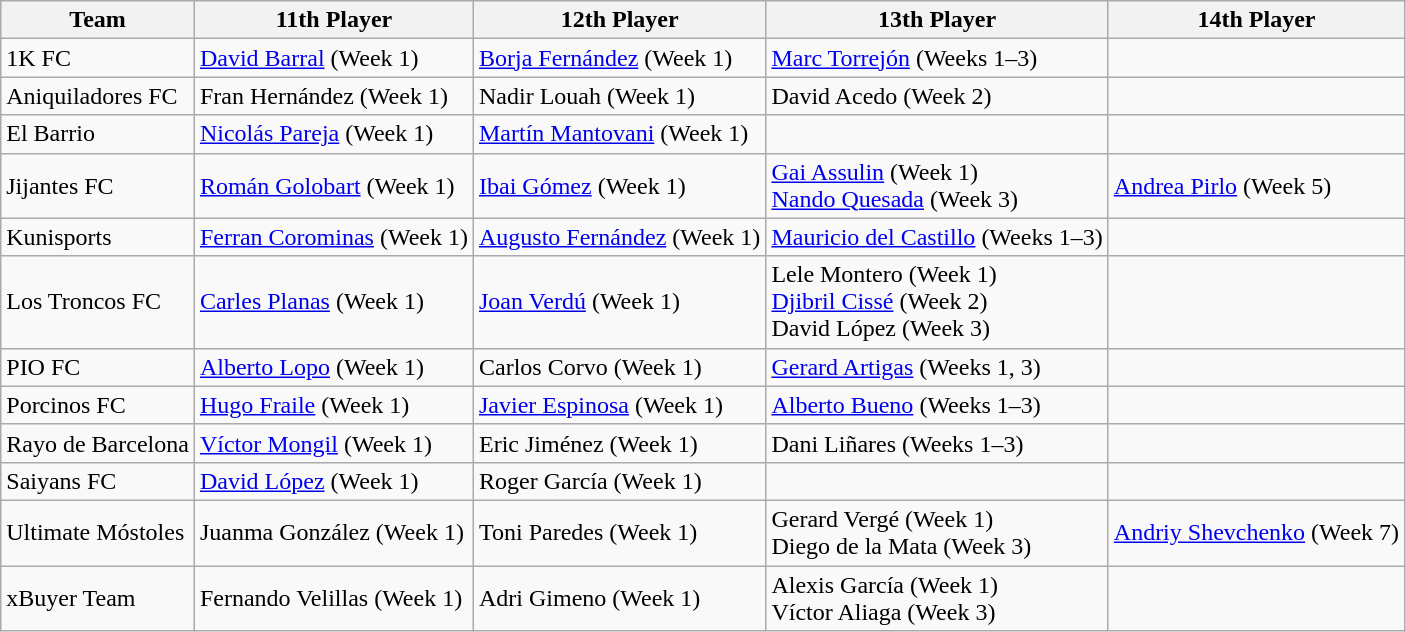<table class=wikitable>
<tr>
<th>Team</th>
<th>11th Player</th>
<th>12th Player</th>
<th>13th Player</th>
<th>14th Player</th>
</tr>
<tr>
<td>1K FC</td>
<td> <a href='#'>David Barral</a> (Week 1)</td>
<td> <a href='#'>Borja Fernández</a> (Week 1)</td>
<td> <a href='#'>Marc Torrejón</a> (Weeks 1–3)</td>
<td></td>
</tr>
<tr>
<td>Aniquiladores FC</td>
<td> Fran Hernández (Week 1)</td>
<td> Nadir Louah (Week 1)</td>
<td> David Acedo (Week 2)</td>
<td></td>
</tr>
<tr>
<td>El Barrio</td>
<td> <a href='#'>Nicolás Pareja</a> (Week 1)</td>
<td> <a href='#'>Martín Mantovani</a> (Week 1)</td>
<td></td>
<td></td>
</tr>
<tr>
<td>Jijantes FC</td>
<td> <a href='#'>Román Golobart</a> (Week 1)</td>
<td> <a href='#'>Ibai Gómez</a> (Week 1)</td>
<td> <a href='#'>Gai Assulin</a> (Week 1)<br> <a href='#'>Nando Quesada</a> (Week 3)</td>
<td> <a href='#'>Andrea Pirlo</a> (Week 5)</td>
</tr>
<tr>
<td>Kunisports</td>
<td> <a href='#'>Ferran Corominas</a> (Week 1)</td>
<td> <a href='#'>Augusto Fernández</a> (Week 1)</td>
<td> <a href='#'>Mauricio del Castillo</a> (Weeks 1–3)</td>
<td></td>
</tr>
<tr>
<td>Los Troncos FC</td>
<td> <a href='#'>Carles Planas</a> (Week 1)</td>
<td> <a href='#'>Joan Verdú</a> (Week 1)</td>
<td> Lele Montero (Week 1)<br> <a href='#'>Djibril Cissé</a> (Week 2)<br> David López (Week 3)</td>
<td></td>
</tr>
<tr>
<td>PIO FC</td>
<td> <a href='#'>Alberto Lopo</a> (Week 1)</td>
<td> Carlos Corvo (Week 1)</td>
<td> <a href='#'>Gerard Artigas</a> (Weeks 1, 3)</td>
<td></td>
</tr>
<tr>
<td>Porcinos FC</td>
<td> <a href='#'>Hugo Fraile</a> (Week 1)</td>
<td> <a href='#'>Javier Espinosa</a> (Week 1)</td>
<td> <a href='#'>Alberto Bueno</a> (Weeks 1–3)</td>
<td></td>
</tr>
<tr>
<td>Rayo de Barcelona</td>
<td> <a href='#'>Víctor Mongil</a> (Week 1)</td>
<td> Eric Jiménez (Week 1)</td>
<td> Dani Liñares (Weeks 1–3)</td>
<td></td>
</tr>
<tr>
<td>Saiyans FC</td>
<td> <a href='#'>David López</a> (Week 1)</td>
<td> Roger García (Week 1)</td>
<td></td>
<td></td>
</tr>
<tr>
<td>Ultimate Móstoles</td>
<td> Juanma González (Week 1)</td>
<td> Toni Paredes (Week 1)</td>
<td> Gerard Vergé (Week 1)<br> Diego de la Mata (Week 3)</td>
<td> <a href='#'>Andriy Shevchenko</a> (Week 7)</td>
</tr>
<tr>
<td>xBuyer Team</td>
<td> Fernando Velillas (Week 1)</td>
<td> Adri Gimeno (Week 1)</td>
<td> Alexis García (Week 1)<br> Víctor Aliaga (Week 3)</td>
<td></td>
</tr>
</table>
